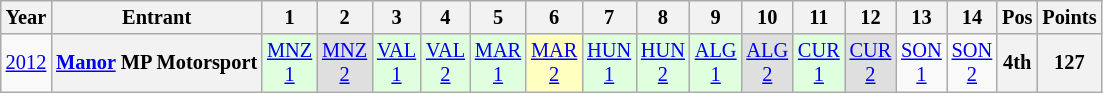<table class="wikitable" style="text-align:center; font-size:85%">
<tr>
<th>Year</th>
<th>Entrant</th>
<th>1</th>
<th>2</th>
<th>3</th>
<th>4</th>
<th>5</th>
<th>6</th>
<th>7</th>
<th>8</th>
<th>9</th>
<th>10</th>
<th>11</th>
<th>12</th>
<th>13</th>
<th>14</th>
<th>Pos</th>
<th>Points</th>
</tr>
<tr>
<td><a href='#'>2012</a></td>
<th nowrap><a href='#'>Manor</a> MP Motorsport</th>
<td style="background:#DFFFDF;"><a href='#'>MNZ<br>1</a><br></td>
<td style="background:#DFDFDF;"><a href='#'>MNZ<br>2</a><br></td>
<td style="background:#DFFFDF;"><a href='#'>VAL<br>1</a><br></td>
<td style="background:#DFFFDF;"><a href='#'>VAL<br>2</a><br></td>
<td style="background:#DFFFDF;"><a href='#'>MAR<br>1</a><br></td>
<td style="background:#FFFFBF;"><a href='#'>MAR<br>2</a><br></td>
<td style="background:#DFFFDF;"><a href='#'>HUN<br>1</a><br></td>
<td style="background:#DFFFDF;"><a href='#'>HUN<br>2</a><br></td>
<td style="background:#DFFFDF;"><a href='#'>ALG<br>1</a><br></td>
<td style="background:#DFDFDF;"><a href='#'>ALG<br>2</a><br></td>
<td style="background:#DFFFDF;"><a href='#'>CUR<br>1</a><br></td>
<td style="background:#DFDFDF;"><a href='#'>CUR<br>2</a><br></td>
<td><a href='#'>SON<br>1</a></td>
<td><a href='#'>SON<br>2</a></td>
<th>4th</th>
<th>127</th>
</tr>
</table>
